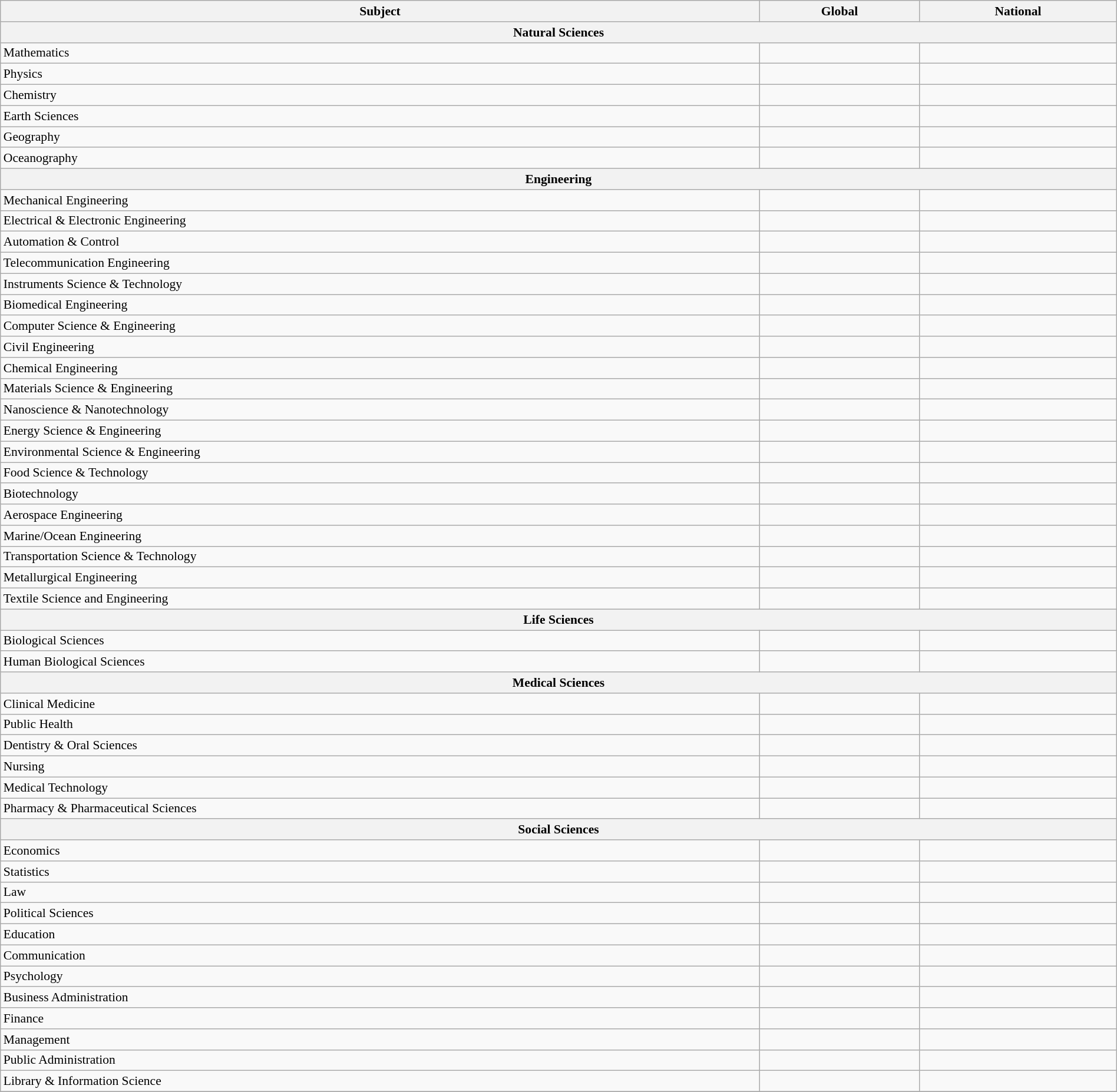<table class="wikitable sortable" style="width: 100%; font-size: 90%">
<tr>
<th>Subject</th>
<th>Global</th>
<th>National</th>
</tr>
<tr>
<th colspan="3">Natural Sciences</th>
</tr>
<tr>
<td>Mathematics</td>
<td data-sort-value="101–150"></td>
<td data-sort-value="11–18"></td>
</tr>
<tr>
<td>Physics</td>
<td data-sort-value="41"></td>
<td data-sort-value="4"></td>
</tr>
<tr>
<td>Chemistry</td>
<td data-sort-value="12"></td>
<td data-sort-value="6"></td>
</tr>
<tr>
<td>Earth Sciences</td>
<td data-sort-value="151–200"></td>
<td data-sort-value="20–27"></td>
</tr>
<tr>
<td>Geography</td>
<td data-sort-value="151–200"></td>
<td data-sort-value="17–25"></td>
</tr>
<tr>
<td>Oceanography</td>
<td data-sort-value="8"></td>
<td data-sort-value="2"></td>
</tr>
<tr>
<th colspan="3">Engineering</th>
</tr>
<tr>
<td>Mechanical Engineering</td>
<td data-sort-value="3"></td>
<td data-sort-value="2"></td>
</tr>
<tr>
<td>Electrical & Electronic Engineering</td>
<td data-sort-value="24"></td>
<td data-sort-value="6"></td>
</tr>
<tr>
<td>Automation & Control</td>
<td data-sort-value="2"></td>
<td data-sort-value="1"></td>
</tr>
<tr>
<td>Telecommunication Engineering</td>
<td data-sort-value="15"></td>
<td data-sort-value="6"></td>
</tr>
<tr>
<td>Instruments Science & Technology</td>
<td data-sort-value="9"></td>
<td data-sort-value="9"></td>
</tr>
<tr>
<td>Biomedical Engineering</td>
<td data-sort-value="2"></td>
<td data-sort-value="1"></td>
</tr>
<tr>
<td>Computer Science & Engineering</td>
<td data-sort-value="10"></td>
<td data-sort-value="3"></td>
</tr>
<tr>
<td>Civil Engineering</td>
<td data-sort-value="15"></td>
<td data-sort-value="11"></td>
</tr>
<tr>
<td>Chemical Engineering</td>
<td data-sort-value="15"></td>
<td data-sort-value="12"></td>
</tr>
<tr>
<td>Materials Science & Engineering</td>
<td data-sort-value="16"></td>
<td data-sort-value="6"></td>
</tr>
<tr>
<td>Nanoscience & Nanotechnology</td>
<td data-sort-value="8"></td>
<td data-sort-value="6"></td>
</tr>
<tr>
<td>Energy Science & Engineering</td>
<td data-sort-value="5"></td>
<td data-sort-value="4–5"></td>
</tr>
<tr>
<td>Environmental Science & Engineering</td>
<td data-sort-value="30"></td>
<td data-sort-value="10"></td>
</tr>
<tr>
<td>Food Science & Technology</td>
<td data-sort-value="30"></td>
<td data-sort-value="20"></td>
</tr>
<tr>
<td>Biotechnology</td>
<td data-sort-value="3"></td>
<td data-sort-value="2"></td>
</tr>
<tr>
<td>Aerospace Engineering</td>
<td data-sort-value="14"></td>
<td data-sort-value="8"></td>
</tr>
<tr>
<td>Marine/Ocean Engineering</td>
<td data-sort-value="1"></td>
<td data-sort-value="1"></td>
</tr>
<tr>
<td>Transportation Science & Technology</td>
<td data-sort-value="13"></td>
<td data-sort-value="10"></td>
</tr>
<tr>
<td>Metallurgical Engineering</td>
<td data-sort-value="4"></td>
<td data-sort-value="4"></td>
</tr>
<tr>
<td>Textile Science and Engineering</td>
<td data-sort-value="35"></td>
<td data-sort-value="22"></td>
</tr>
<tr>
<th colspan="3">Life Sciences</th>
</tr>
<tr>
<td>Biological Sciences</td>
<td data-sort-value="51–75"></td>
<td data-sort-value="2–5"></td>
</tr>
<tr>
<td>Human Biological Sciences</td>
<td data-sort-value="101–150"></td>
<td data-sort-value="3–8"></td>
</tr>
<tr>
<th colspan="3">Medical Sciences</th>
</tr>
<tr>
<td>Clinical Medicine</td>
<td data-sort-value="151–200"></td>
<td data-sort-value="3–6"></td>
</tr>
<tr>
<td>Public Health</td>
<td data-sort-value="101–150"></td>
<td data-sort-value="9–13"></td>
</tr>
<tr>
<td>Dentistry & Oral Sciences</td>
<td data-sort-value="76–100"></td>
<td data-sort-value="6–7"></td>
</tr>
<tr>
<td>Nursing</td>
<td data-sort-value="151–200"></td>
<td data-sort-value="27–30"></td>
</tr>
<tr>
<td>Medical Technology</td>
<td data-sort-value="51–75"></td>
<td data-sort-value="1–2"></td>
</tr>
<tr>
<td>Pharmacy & Pharmaceutical Sciences</td>
<td data-sort-value="13"></td>
<td data-sort-value="2"></td>
</tr>
<tr>
<th colspan="3">Social Sciences</th>
</tr>
<tr>
<td>Economics</td>
<td data-sort-value="101–150"></td>
<td data-sort-value="14–23"></td>
</tr>
<tr>
<td>Statistics</td>
<td data-sort-value="76–100"></td>
<td data-sort-value="9–15"></td>
</tr>
<tr>
<td>Law</td>
<td data-sort-value="201–300"></td>
<td data-sort-value="5–8"></td>
</tr>
<tr>
<td>Political Sciences</td>
<td data-sort-value="301–400"></td>
<td data-sort-value="14–25"></td>
</tr>
<tr>
<td>Education</td>
<td data-sort-value="151–200"></td>
<td data-sort-value="11–14"></td>
</tr>
<tr>
<td>Communication</td>
<td data-sort-value="201–300"></td>
<td data-sort-value="9–18"></td>
</tr>
<tr>
<td>Psychology</td>
<td data-sort-value="301–400"></td>
<td data-sort-value="13–19"></td>
</tr>
<tr>
<td>Business Administration</td>
<td data-sort-value="101–150"></td>
<td data-sort-value="8–15"></td>
</tr>
<tr>
<td>Finance</td>
<td data-sort-value="76–100"></td>
<td data-sort-value="15–18"></td>
</tr>
<tr>
<td>Management</td>
<td data-sort-value="37"></td>
<td data-sort-value="6"></td>
</tr>
<tr>
<td>Public Administration</td>
<td data-sort-value="101–150"></td>
<td data-sort-value="4–8"></td>
</tr>
<tr>
<td>Library & Information Science</td>
<td data-sort-value="51–75"></td>
<td data-sort-value="16–20"></td>
</tr>
<tr>
</tr>
</table>
